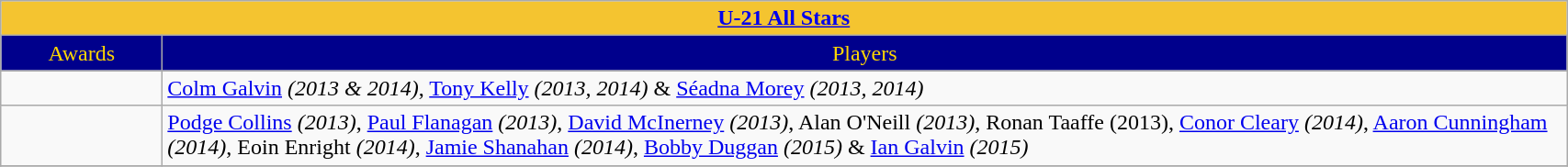<table class="wikitable" width="90%">
<tr style="text-align:center;background:#F4C430;color:blue;">
<td colspan="2"><a href='#'><span><strong>U-21 All Stars</strong></span></a></td>
</tr>
<tr style="text-align:center;background:#00008C; color:gold;">
<td width="110px">Awards</td>
<td>Players</td>
</tr>
<tr>
<td></td>
<td><a href='#'>Colm Galvin</a> <em>(2013 & 2014)</em>, <a href='#'>Tony Kelly</a> <em>(2013, 2014)</em> & <a href='#'>Séadna Morey</a> <em>(2013, 2014)</em></td>
</tr>
<tr>
<td></td>
<td><a href='#'>Podge Collins</a> <em>(2013)</em>, <a href='#'>Paul Flanagan</a> <em>(2013)</em>, <a href='#'>David McInerney</a> <em>(2013)</em>, Alan O'Neill <em>(2013)</em>, Ronan Taaffe (2013), <a href='#'>Conor Cleary</a> <em>(2014)</em>, <a href='#'>Aaron Cunningham</a> <em>(2014)</em>, Eoin Enright <em>(2014)</em>, <a href='#'>Jamie Shanahan</a> <em>(2014)</em>, <a href='#'>Bobby Duggan</a> <em>(2015)</em> & <a href='#'>Ian Galvin</a> <em>(2015)</em></td>
</tr>
<tr>
</tr>
</table>
